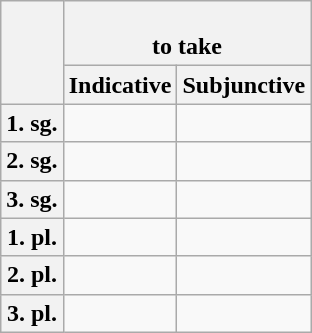<table class="wikitable">
<tr>
<th rowspan="2"></th>
<th colspan="2"><em></em><br>to take</th>
</tr>
<tr>
<th>Indicative</th>
<th>Subjunctive</th>
</tr>
<tr>
<th>1. sg.</th>
<td><em></em></td>
<td><em></em></td>
</tr>
<tr>
<th>2. sg.</th>
<td><em></em></td>
<td><em></em></td>
</tr>
<tr>
<th>3. sg.</th>
<td><em></em></td>
<td><em></em></td>
</tr>
<tr>
<th>1. pl.</th>
<td><em></em></td>
<td><em></em></td>
</tr>
<tr>
<th>2. pl.</th>
<td><em></em></td>
<td><em></em></td>
</tr>
<tr>
<th>3. pl.</th>
<td><em></em></td>
<td><em></em></td>
</tr>
</table>
